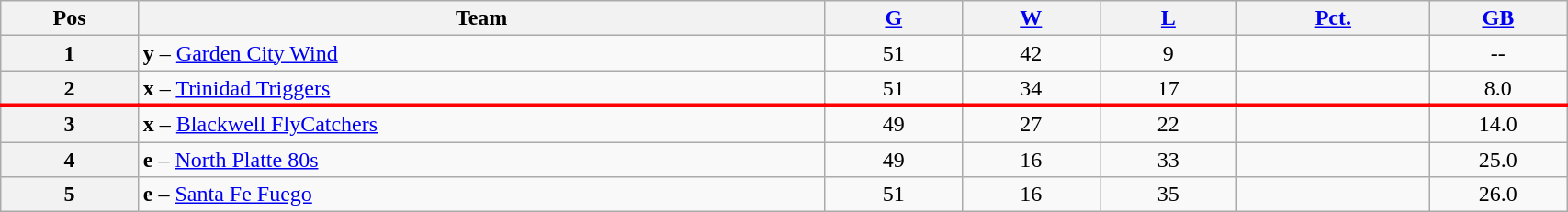<table class="wikitable plainrowheaders" width="90%" style="text-align:center;">
<tr>
<th scope="col" width="5%">Pos</th>
<th scope="col" width="25%">Team</th>
<th scope="col" width="5%"><a href='#'>G</a></th>
<th scope="col" width="5%"><a href='#'>W</a></th>
<th scope="col" width="5%"><a href='#'>L</a></th>
<th scope="col" width="7%"><a href='#'>Pct.</a></th>
<th scope="col" width="5%"><a href='#'>GB</a></th>
</tr>
<tr>
<th>1</th>
<td style="text-align:left;"><strong>y</strong> – <a href='#'>Garden City Wind</a></td>
<td>51</td>
<td>42</td>
<td>9</td>
<td></td>
<td>--</td>
</tr>
<tr>
<th>2</th>
<td style="text-align:left;"><strong>x</strong> – <a href='#'>Trinidad Triggers</a></td>
<td>51</td>
<td>34</td>
<td>17</td>
<td></td>
<td>8.0</td>
</tr>
<tr>
</tr>
<tr |- style="border-top:3px solid red;">
<th>3</th>
<td style="text-align:left;"><strong>x</strong> – <a href='#'>Blackwell FlyCatchers</a></td>
<td>49</td>
<td>27</td>
<td>22</td>
<td></td>
<td>14.0</td>
</tr>
<tr>
<th>4</th>
<td style="text-align:left;"><strong>e</strong> – <a href='#'>North Platte 80s</a></td>
<td>49</td>
<td>16</td>
<td>33</td>
<td></td>
<td>25.0</td>
</tr>
<tr>
<th>5</th>
<td style="text-align:left;"><strong>e</strong> – <a href='#'>Santa Fe Fuego</a></td>
<td>51</td>
<td>16</td>
<td>35</td>
<td></td>
<td>26.0</td>
</tr>
</table>
